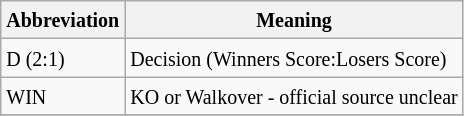<table class="wikitable">
<tr>
<th><small>Abbreviation</small></th>
<th><small>Meaning</small></th>
</tr>
<tr>
<td><small>D (2:1)</small></td>
<td><small>Decision (Winners Score:Losers Score)</small></td>
</tr>
<tr>
<td><small>WIN</small></td>
<td><small>KO or Walkover - official source unclear</small></td>
</tr>
<tr>
</tr>
</table>
